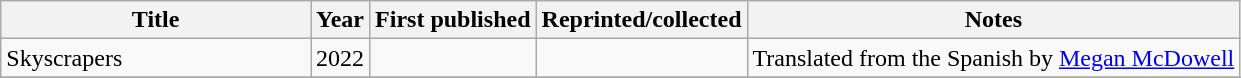<table class='wikitable sortable'>
<tr>
<th width=25%>Title</th>
<th>Year</th>
<th>First published</th>
<th>Reprinted/collected</th>
<th>Notes</th>
</tr>
<tr>
<td>Skyscrapers</td>
<td>2022</td>
<td></td>
<td></td>
<td>Translated from the Spanish by <a href='#'>Megan McDowell</a></td>
</tr>
<tr>
</tr>
</table>
